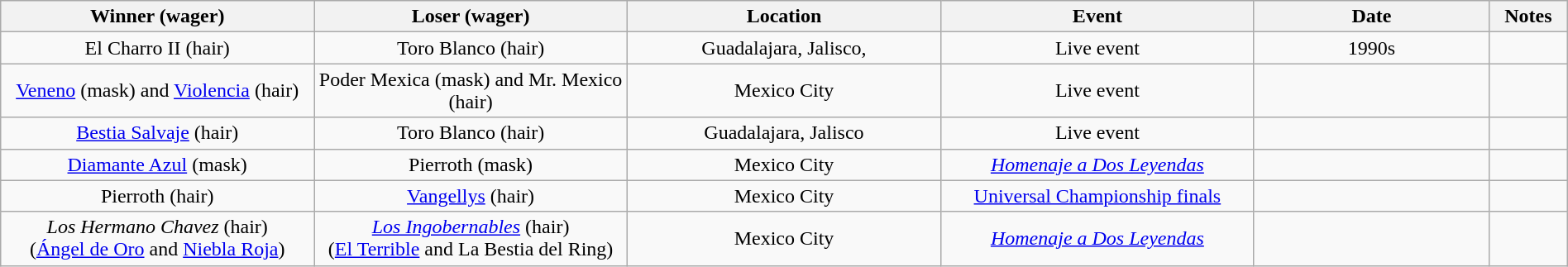<table class="wikitable sortable" width=100%  style="text-align: center">
<tr>
<th width=20% scope="col">Winner (wager)</th>
<th width=20% scope="col">Loser (wager)</th>
<th width=20% scope="col">Location</th>
<th width=20% scope="col">Event</th>
<th width=15% scope="col">Date</th>
<th class="unsortable" width=5% scope="col">Notes</th>
</tr>
<tr>
<td>El Charro II (hair)</td>
<td>Toro Blanco (hair)</td>
<td>Guadalajara, Jalisco,</td>
<td>Live event</td>
<td>1990s</td>
<td> </td>
</tr>
<tr>
<td><a href='#'>Veneno</a> (mask) and <a href='#'>Violencia</a> (hair)</td>
<td>Poder Mexica (mask) and Mr. Mexico (hair)</td>
<td>Mexico City</td>
<td>Live event</td>
<td></td>
<td></td>
</tr>
<tr>
<td><a href='#'>Bestia Salvaje</a> (hair)</td>
<td>Toro Blanco (hair)</td>
<td>Guadalajara, Jalisco</td>
<td>Live event</td>
<td></td>
<td> </td>
</tr>
<tr>
<td><a href='#'>Diamante Azul</a> (mask)</td>
<td>Pierroth (mask)</td>
<td>Mexico City</td>
<td><em><a href='#'>Homenaje a Dos Leyendas</a></em></td>
<td></td>
<td></td>
</tr>
<tr>
<td>Pierroth (hair)</td>
<td><a href='#'>Vangellys</a> (hair)</td>
<td>Mexico City</td>
<td><a href='#'>Universal Championship finals</a></td>
<td></td>
<td></td>
</tr>
<tr>
<td><em>Los Hermano Chavez</em> (hair)<br>(<a href='#'>Ángel de Oro</a> and <a href='#'>Niebla Roja</a>)</td>
<td><em><a href='#'>Los Ingobernables</a></em> (hair)<br>(<a href='#'>El Terrible</a> and La Bestia del Ring)</td>
<td>Mexico City</td>
<td><em><a href='#'>Homenaje a Dos Leyendas</a></em></td>
<td></td>
<td></td>
</tr>
</table>
